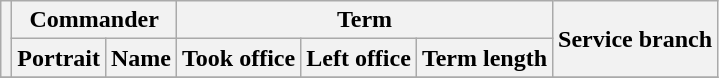<table class="wikitable sortable">
<tr>
<th rowspan=2></th>
<th colspan=2>Commander</th>
<th colspan=3>Term</th>
<th rowspan=2>Service branch</th>
</tr>
<tr>
<th>Portrait</th>
<th>Name</th>
<th>Took office</th>
<th>Left office</th>
<th>Term length</th>
</tr>
<tr>
</tr>
</table>
